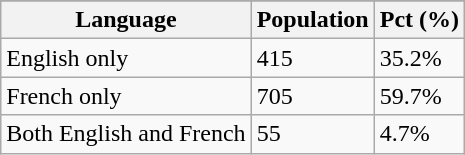<table class="wikitable">
<tr>
</tr>
<tr>
<th>Language</th>
<th>Population</th>
<th>Pct (%)</th>
</tr>
<tr>
<td>English only</td>
<td>415</td>
<td>35.2%</td>
</tr>
<tr>
<td>French only</td>
<td>705</td>
<td>59.7%</td>
</tr>
<tr>
<td>Both English and French</td>
<td>55</td>
<td>4.7%</td>
</tr>
</table>
